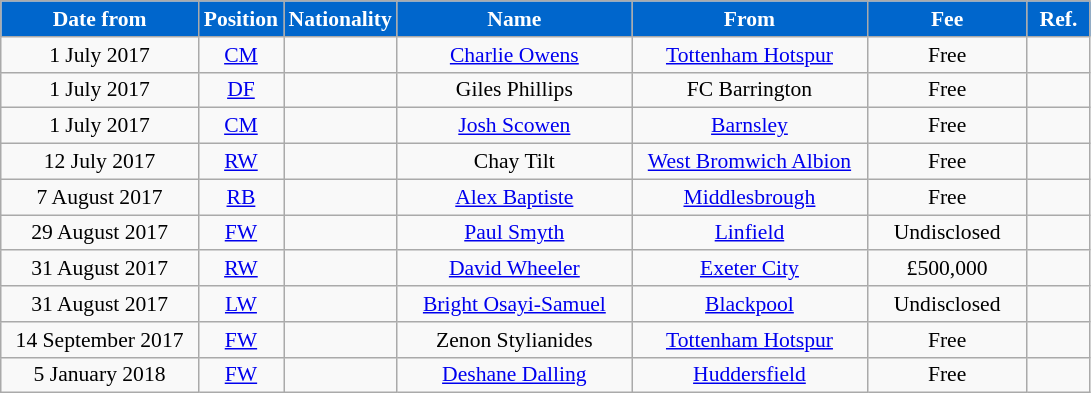<table class="wikitable"  style="text-align:center; font-size:90%; ">
<tr>
<th style="background:#0066CC; color:#FFFFFF; width:125px;">Date from</th>
<th style="background:#0066CC; color:#FFFFFF; width:50px;">Position</th>
<th style="background:#0066CC; color:#FFFFFF; width:50px;">Nationality</th>
<th style="background:#0066CC; color:#FFFFFF; width:150px;">Name</th>
<th style="background:#0066CC; color:#FFFFFF; width:150px;">From</th>
<th style="background:#0066CC; color:#FFFFFF; width:100px;">Fee</th>
<th style="background:#0066CC; color:#FFFFFF; width:35px;">Ref.</th>
</tr>
<tr>
<td>1 July 2017</td>
<td><a href='#'>CM</a></td>
<td></td>
<td><a href='#'>Charlie Owens</a></td>
<td><a href='#'>Tottenham Hotspur</a></td>
<td>Free</td>
<td></td>
</tr>
<tr>
<td>1 July 2017</td>
<td><a href='#'>DF</a></td>
<td></td>
<td>Giles Phillips</td>
<td>FC Barrington</td>
<td>Free</td>
<td></td>
</tr>
<tr>
<td>1 July 2017</td>
<td><a href='#'>CM</a></td>
<td></td>
<td><a href='#'>Josh Scowen</a></td>
<td><a href='#'>Barnsley</a></td>
<td>Free</td>
<td></td>
</tr>
<tr>
<td>12 July 2017</td>
<td><a href='#'>RW</a></td>
<td></td>
<td>Chay Tilt</td>
<td><a href='#'>West Bromwich Albion</a></td>
<td>Free</td>
<td></td>
</tr>
<tr>
<td>7 August 2017</td>
<td><a href='#'>RB</a></td>
<td></td>
<td><a href='#'>Alex Baptiste</a></td>
<td><a href='#'>Middlesbrough</a></td>
<td>Free</td>
<td></td>
</tr>
<tr>
<td>29 August 2017</td>
<td><a href='#'>FW</a></td>
<td></td>
<td><a href='#'>Paul Smyth</a></td>
<td><a href='#'>Linfield</a></td>
<td>Undisclosed</td>
<td></td>
</tr>
<tr>
<td>31 August 2017</td>
<td><a href='#'>RW</a></td>
<td></td>
<td><a href='#'>David Wheeler</a></td>
<td><a href='#'>Exeter City</a></td>
<td>£500,000</td>
<td></td>
</tr>
<tr>
<td>31 August 2017</td>
<td><a href='#'>LW</a></td>
<td></td>
<td><a href='#'>Bright Osayi-Samuel</a></td>
<td><a href='#'>Blackpool</a></td>
<td>Undisclosed</td>
<td></td>
</tr>
<tr>
<td>14 September 2017</td>
<td><a href='#'>FW</a></td>
<td></td>
<td>Zenon Stylianides</td>
<td><a href='#'>Tottenham Hotspur</a></td>
<td>Free</td>
<td></td>
</tr>
<tr>
<td>5 January 2018</td>
<td><a href='#'>FW</a></td>
<td></td>
<td><a href='#'>Deshane Dalling</a></td>
<td><a href='#'>Huddersfield</a></td>
<td>Free</td>
<td></td>
</tr>
</table>
